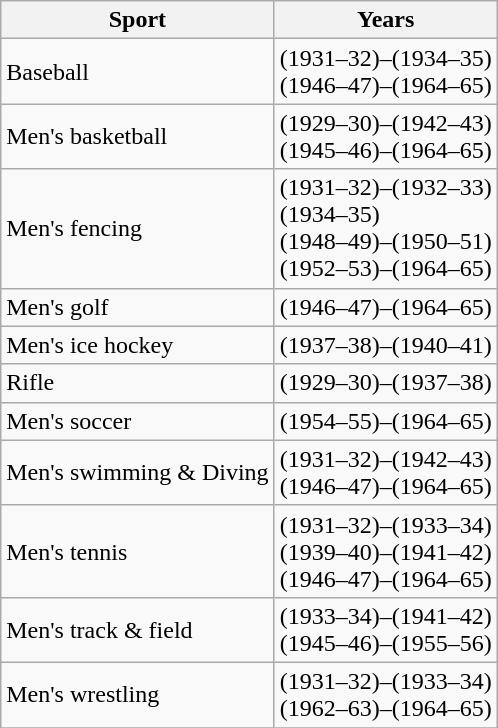<table class="wikitable">
<tr>
<th>Sport</th>
<th>Years</th>
</tr>
<tr>
<td>Baseball</td>
<td>(1931–32)–(1934–35)<br>(1946–47)–(1964–65)</td>
</tr>
<tr>
<td>Men's basketball</td>
<td>(1929–30)–(1942–43)<br>(1945–46)–(1964–65)</td>
</tr>
<tr>
<td>Men's fencing</td>
<td>(1931–32)–(1932–33)<br>(1934–35)<br>(1948–49)–(1950–51)<br>(1952–53)–(1964–65)</td>
</tr>
<tr>
<td>Men's golf</td>
<td>(1946–47)–(1964–65)</td>
</tr>
<tr>
<td>Men's ice hockey</td>
<td>(1937–38)–(1940–41)</td>
</tr>
<tr>
<td>Rifle</td>
<td>(1929–30)–(1937–38)</td>
</tr>
<tr>
<td>Men's soccer</td>
<td>(1954–55)–(1964–65)</td>
</tr>
<tr>
<td>Men's swimming & Diving</td>
<td>(1931–32)–(1942–43)<br>(1946–47)–(1964–65)</td>
</tr>
<tr>
<td>Men's tennis</td>
<td>(1931–32)–(1933–34)<br>(1939–40)–(1941–42)<br>(1946–47)–(1964–65)</td>
</tr>
<tr>
<td>Men's track & field</td>
<td>(1933–34)–(1941–42)<br>(1945–46)–(1955–56)</td>
</tr>
<tr>
<td>Men's wrestling</td>
<td>(1931–32)–(1933–34)<br>(1962–63)–(1964–65)</td>
</tr>
<tr>
</tr>
</table>
